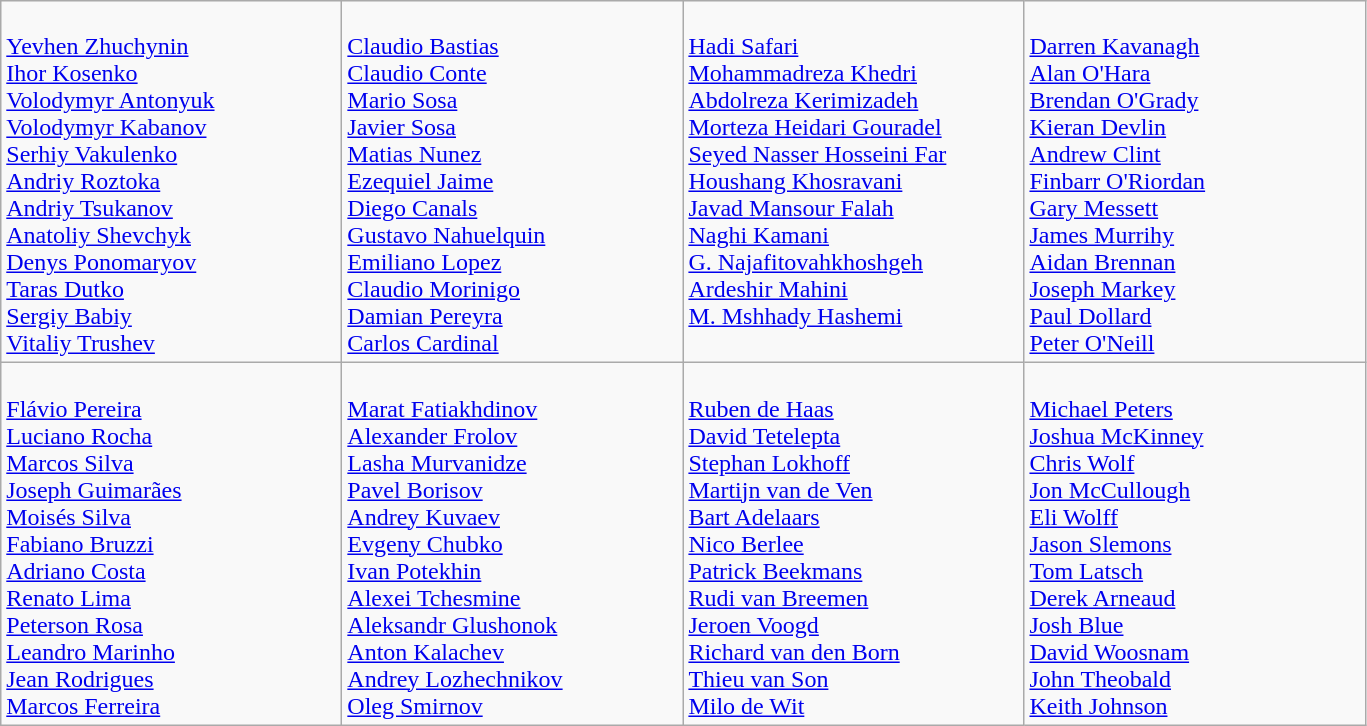<table class="wikitable">
<tr>
<td style="vertical-align:top; width:220px"><br><a href='#'>Yevhen Zhuchynin</a><br><a href='#'>Ihor Kosenko</a><br><a href='#'>Volodymyr Antonyuk</a><br><a href='#'>Volodymyr Kabanov</a><br><a href='#'>Serhiy Vakulenko</a><br><a href='#'>Andriy Roztoka</a><br><a href='#'>Andriy Tsukanov</a><br><a href='#'>Anatoliy Shevchyk</a><br><a href='#'>Denys Ponomaryov</a><br><a href='#'>Taras Dutko</a><br><a href='#'>Sergiy Babiy</a><br><a href='#'>Vitaliy Trushev</a></td>
<td style="vertical-align:top; width:220px"><br><a href='#'>Claudio Bastias</a><br><a href='#'>Claudio Conte</a><br><a href='#'>Mario Sosa</a><br><a href='#'>Javier Sosa</a><br><a href='#'>Matias Nunez</a><br><a href='#'>Ezequiel Jaime</a><br><a href='#'>Diego Canals</a><br><a href='#'>Gustavo Nahuelquin</a><br><a href='#'>Emiliano Lopez</a><br><a href='#'>Claudio Morinigo</a><br><a href='#'>Damian Pereyra</a><br><a href='#'>Carlos Cardinal</a></td>
<td style="vertical-align:top; width:220px"><br><a href='#'>Hadi Safari</a><br><a href='#'>Mohammadreza Khedri</a><br><a href='#'>Abdolreza Kerimizadeh</a><br><a href='#'>Morteza Heidari Gouradel</a><br><a href='#'>Seyed Nasser Hosseini Far</a><br><a href='#'>Houshang Khosravani</a><br><a href='#'>Javad Mansour Falah</a><br><a href='#'>Naghi Kamani</a><br><a href='#'>G. Najafitovahkhoshgeh</a><br><a href='#'>Ardeshir Mahini</a><br><a href='#'>M. Mshhady Hashemi</a></td>
<td style="vertical-align:top; width:220px"><br><a href='#'>Darren Kavanagh</a><br><a href='#'>Alan O'Hara</a><br><a href='#'>Brendan O'Grady</a><br><a href='#'>Kieran Devlin</a><br><a href='#'>Andrew Clint</a><br><a href='#'>Finbarr O'Riordan</a><br><a href='#'>Gary Messett</a><br><a href='#'>James Murrihy</a><br><a href='#'>Aidan Brennan</a><br><a href='#'>Joseph Markey</a><br><a href='#'>Paul Dollard</a><br><a href='#'>Peter O'Neill</a></td>
</tr>
<tr>
<td style="vertical-align:top; width:220px"><br><a href='#'>Flávio Pereira</a><br><a href='#'>Luciano Rocha</a><br><a href='#'>Marcos Silva</a><br><a href='#'>Joseph Guimarães</a><br><a href='#'>Moisés Silva</a><br><a href='#'>Fabiano Bruzzi</a><br><a href='#'>Adriano Costa</a><br><a href='#'>Renato Lima</a><br><a href='#'>Peterson Rosa</a><br><a href='#'>Leandro Marinho</a><br><a href='#'>Jean Rodrigues</a><br><a href='#'>Marcos Ferreira</a></td>
<td style="vertical-align:top; width:220px"><br><a href='#'>Marat Fatiakhdinov</a><br><a href='#'>Alexander Frolov</a><br><a href='#'>Lasha Murvanidze</a><br><a href='#'>Pavel Borisov</a><br><a href='#'>Andrey Kuvaev</a><br><a href='#'>Evgeny Chubko</a><br><a href='#'>Ivan Potekhin</a><br><a href='#'>Alexei Tchesmine</a><br><a href='#'>Aleksandr Glushonok</a><br><a href='#'>Anton Kalachev</a><br><a href='#'>Andrey Lozhechnikov</a><br><a href='#'>Oleg Smirnov</a></td>
<td style="vertical-align:top; width:220px"><br><a href='#'>Ruben de Haas</a><br><a href='#'>David Tetelepta</a><br><a href='#'>Stephan Lokhoff</a><br><a href='#'>Martijn van de Ven</a><br><a href='#'>Bart Adelaars</a><br><a href='#'>Nico Berlee</a><br><a href='#'>Patrick Beekmans</a><br><a href='#'>Rudi van Breemen</a><br><a href='#'>Jeroen Voogd</a><br><a href='#'>Richard van den Born</a><br><a href='#'>Thieu van Son</a><br><a href='#'>Milo de Wit</a></td>
<td style="vertical-align:top; width:220px"><br><a href='#'>Michael Peters</a><br><a href='#'>Joshua McKinney</a><br><a href='#'>Chris Wolf</a><br><a href='#'>Jon McCullough</a><br><a href='#'>Eli Wolff</a><br><a href='#'>Jason Slemons</a><br><a href='#'>Tom Latsch</a><br><a href='#'>Derek Arneaud</a><br><a href='#'>Josh Blue</a><br><a href='#'>David Woosnam</a><br><a href='#'>John Theobald</a><br><a href='#'>Keith Johnson</a></td>
</tr>
</table>
